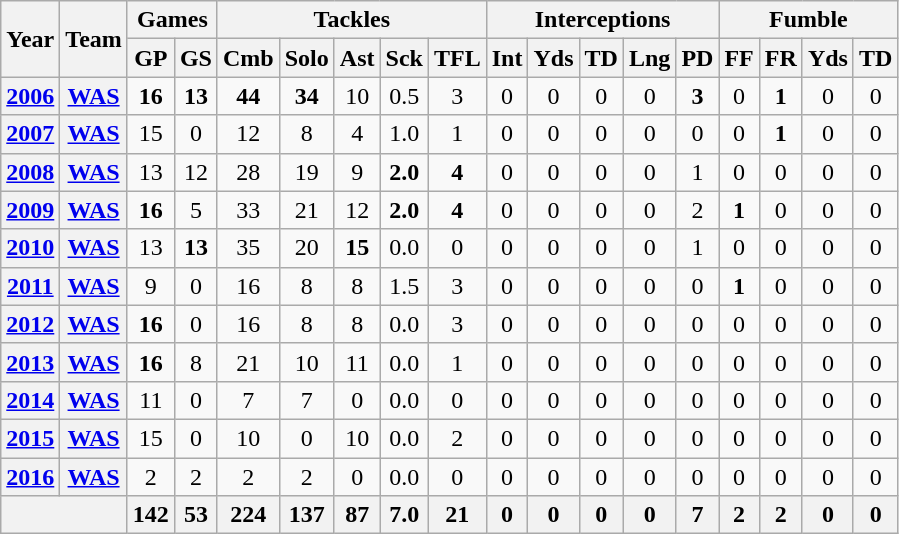<table class="wikitable" style="text-align:center">
<tr>
<th rowspan="2">Year</th>
<th rowspan="2">Team</th>
<th colspan="2">Games</th>
<th colspan="5">Tackles</th>
<th colspan="5">Interceptions</th>
<th colspan="4">Fumble</th>
</tr>
<tr>
<th>GP</th>
<th>GS</th>
<th>Cmb</th>
<th>Solo</th>
<th>Ast</th>
<th>Sck</th>
<th>TFL</th>
<th>Int</th>
<th>Yds</th>
<th>TD</th>
<th>Lng</th>
<th>PD</th>
<th>FF</th>
<th>FR</th>
<th>Yds</th>
<th>TD</th>
</tr>
<tr>
<th><a href='#'>2006</a></th>
<th><a href='#'>WAS</a></th>
<td><strong>16</strong></td>
<td><strong>13</strong></td>
<td><strong>44</strong></td>
<td><strong>34</strong></td>
<td>10</td>
<td>0.5</td>
<td>3</td>
<td>0</td>
<td>0</td>
<td>0</td>
<td>0</td>
<td><strong>3</strong></td>
<td>0</td>
<td><strong>1</strong></td>
<td>0</td>
<td>0</td>
</tr>
<tr>
<th><a href='#'>2007</a></th>
<th><a href='#'>WAS</a></th>
<td>15</td>
<td>0</td>
<td>12</td>
<td>8</td>
<td>4</td>
<td>1.0</td>
<td>1</td>
<td>0</td>
<td>0</td>
<td>0</td>
<td>0</td>
<td>0</td>
<td>0</td>
<td><strong>1</strong></td>
<td>0</td>
<td>0</td>
</tr>
<tr>
<th><a href='#'>2008</a></th>
<th><a href='#'>WAS</a></th>
<td>13</td>
<td>12</td>
<td>28</td>
<td>19</td>
<td>9</td>
<td><strong>2.0</strong></td>
<td><strong>4</strong></td>
<td>0</td>
<td>0</td>
<td>0</td>
<td>0</td>
<td>1</td>
<td>0</td>
<td>0</td>
<td>0</td>
<td>0</td>
</tr>
<tr>
<th><a href='#'>2009</a></th>
<th><a href='#'>WAS</a></th>
<td><strong>16</strong></td>
<td>5</td>
<td>33</td>
<td>21</td>
<td>12</td>
<td><strong>2.0</strong></td>
<td><strong>4</strong></td>
<td>0</td>
<td>0</td>
<td>0</td>
<td>0</td>
<td>2</td>
<td><strong>1</strong></td>
<td>0</td>
<td>0</td>
<td>0</td>
</tr>
<tr>
<th><a href='#'>2010</a></th>
<th><a href='#'>WAS</a></th>
<td>13</td>
<td><strong>13</strong></td>
<td>35</td>
<td>20</td>
<td><strong>15</strong></td>
<td>0.0</td>
<td>0</td>
<td>0</td>
<td>0</td>
<td>0</td>
<td>0</td>
<td>1</td>
<td>0</td>
<td>0</td>
<td>0</td>
<td>0</td>
</tr>
<tr>
<th><a href='#'>2011</a></th>
<th><a href='#'>WAS</a></th>
<td>9</td>
<td>0</td>
<td>16</td>
<td>8</td>
<td>8</td>
<td>1.5</td>
<td>3</td>
<td>0</td>
<td>0</td>
<td>0</td>
<td>0</td>
<td>0</td>
<td><strong>1</strong></td>
<td>0</td>
<td>0</td>
<td>0</td>
</tr>
<tr>
<th><a href='#'>2012</a></th>
<th><a href='#'>WAS</a></th>
<td><strong>16</strong></td>
<td>0</td>
<td>16</td>
<td>8</td>
<td>8</td>
<td>0.0</td>
<td>3</td>
<td>0</td>
<td>0</td>
<td>0</td>
<td>0</td>
<td>0</td>
<td>0</td>
<td>0</td>
<td>0</td>
<td>0</td>
</tr>
<tr>
<th><a href='#'>2013</a></th>
<th><a href='#'>WAS</a></th>
<td><strong>16</strong></td>
<td>8</td>
<td>21</td>
<td>10</td>
<td>11</td>
<td>0.0</td>
<td>1</td>
<td>0</td>
<td>0</td>
<td>0</td>
<td>0</td>
<td>0</td>
<td>0</td>
<td>0</td>
<td>0</td>
<td>0</td>
</tr>
<tr>
<th><a href='#'>2014</a></th>
<th><a href='#'>WAS</a></th>
<td>11</td>
<td>0</td>
<td>7</td>
<td>7</td>
<td>0</td>
<td>0.0</td>
<td>0</td>
<td>0</td>
<td>0</td>
<td>0</td>
<td>0</td>
<td>0</td>
<td>0</td>
<td>0</td>
<td>0</td>
<td>0</td>
</tr>
<tr>
<th><a href='#'>2015</a></th>
<th><a href='#'>WAS</a></th>
<td>15</td>
<td>0</td>
<td>10</td>
<td>0</td>
<td>10</td>
<td>0.0</td>
<td>2</td>
<td>0</td>
<td>0</td>
<td>0</td>
<td>0</td>
<td>0</td>
<td>0</td>
<td>0</td>
<td>0</td>
<td>0</td>
</tr>
<tr>
<th><a href='#'>2016</a></th>
<th><a href='#'>WAS</a></th>
<td>2</td>
<td>2</td>
<td>2</td>
<td>2</td>
<td>0</td>
<td>0.0</td>
<td>0</td>
<td>0</td>
<td>0</td>
<td>0</td>
<td>0</td>
<td>0</td>
<td>0</td>
<td>0</td>
<td>0</td>
<td>0</td>
</tr>
<tr>
<th colspan="2"></th>
<th>142</th>
<th>53</th>
<th>224</th>
<th>137</th>
<th>87</th>
<th>7.0</th>
<th>21</th>
<th>0</th>
<th>0</th>
<th>0</th>
<th>0</th>
<th>7</th>
<th>2</th>
<th>2</th>
<th>0</th>
<th>0</th>
</tr>
</table>
